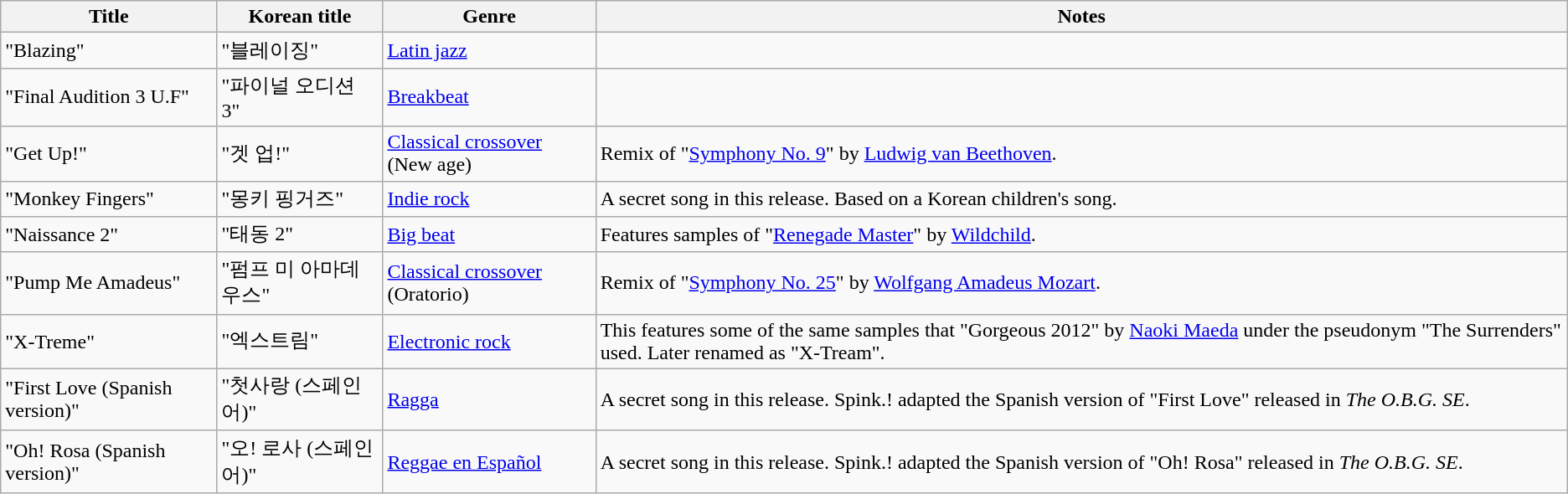<table class="wikitable">
<tr>
<th>Title</th>
<th>Korean title</th>
<th>Genre</th>
<th>Notes</th>
</tr>
<tr>
<td>"Blazing"</td>
<td>"블레이징"</td>
<td><a href='#'>Latin jazz</a></td>
<td></td>
</tr>
<tr>
<td>"Final Audition 3 U.F"</td>
<td>"파이널 오디션 3"</td>
<td><a href='#'>Breakbeat</a></td>
<td></td>
</tr>
<tr>
<td>"Get Up!"</td>
<td>"겟 업!"</td>
<td><a href='#'>Classical crossover</a> (New age)</td>
<td>Remix of "<a href='#'>Symphony No. 9</a>" by <a href='#'>Ludwig van Beethoven</a>.</td>
</tr>
<tr>
<td>"Monkey Fingers"</td>
<td>"몽키 핑거즈"</td>
<td><a href='#'>Indie rock</a></td>
<td>A secret song in this release. Based on a Korean children's song.</td>
</tr>
<tr>
<td>"Naissance 2"</td>
<td>"태동 2"</td>
<td><a href='#'>Big beat</a></td>
<td>Features samples of "<a href='#'>Renegade Master</a>" by <a href='#'>Wildchild</a>.</td>
</tr>
<tr>
<td>"Pump Me Amadeus"</td>
<td>"펌프 미 아마데우스"</td>
<td><a href='#'>Classical crossover</a> (Oratorio)</td>
<td>Remix of "<a href='#'>Symphony No. 25</a>" by <a href='#'>Wolfgang Amadeus Mozart</a>.</td>
</tr>
<tr>
<td>"X-Treme"</td>
<td>"엑스트림"</td>
<td><a href='#'>Electronic rock</a></td>
<td>This features some of the same samples that "Gorgeous 2012" by <a href='#'>Naoki Maeda</a> under the pseudonym "The Surrenders" used. Later renamed as "X-Tream".</td>
</tr>
<tr>
<td>"First Love (Spanish version)"</td>
<td>"첫사랑 (스페인어)"</td>
<td><a href='#'>Ragga</a></td>
<td>A secret song in this release. Spink.! adapted the Spanish version of "First Love" released in <em>The O.B.G. SE</em>.</td>
</tr>
<tr>
<td>"Oh! Rosa (Spanish version)"</td>
<td>"오! 로사 (스페인어)"</td>
<td><a href='#'>Reggae en Español</a></td>
<td>A secret song in this release. Spink.! adapted the Spanish version of "Oh! Rosa" released in <em>The O.B.G. SE</em>.</td>
</tr>
</table>
